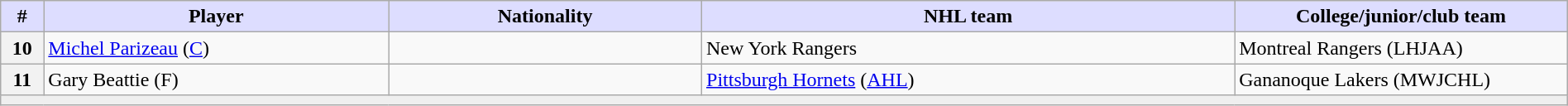<table class="wikitable" style="width: 100%">
<tr>
<th style="background:#ddf; width:2.75%;">#</th>
<th style="background:#ddf; width:22.0%;">Player</th>
<th style="background:#ddf; width:20.0%;">Nationality</th>
<th style="background:#ddf; width:34.0%;">NHL team</th>
<th style="background:#ddf; width:100.0%;">College/junior/club team</th>
</tr>
<tr>
<th>10</th>
<td><a href='#'>Michel Parizeau</a> (<a href='#'>C</a>)</td>
<td></td>
<td>New York Rangers</td>
<td>Montreal Rangers (LHJAA)</td>
</tr>
<tr>
<th>11</th>
<td>Gary Beattie (F)</td>
<td></td>
<td><a href='#'>Pittsburgh Hornets</a> (<a href='#'>AHL</a>)</td>
<td>Gananoque Lakers (MWJCHL)</td>
</tr>
<tr>
<td align=center colspan="6" bgcolor="#efefef"></td>
</tr>
</table>
